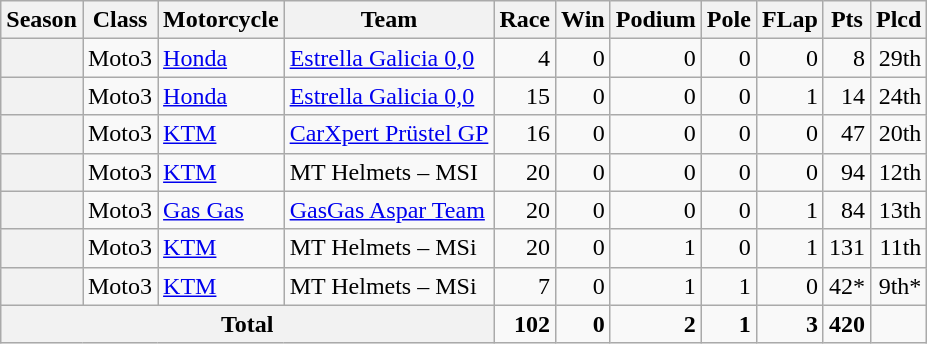<table class="wikitable" style="text-align:right;">
<tr>
<th>Season</th>
<th>Class</th>
<th>Motorcycle</th>
<th>Team</th>
<th>Race</th>
<th>Win</th>
<th>Podium</th>
<th>Pole</th>
<th>FLap</th>
<th>Pts</th>
<th>Plcd</th>
</tr>
<tr>
<th></th>
<td>Moto3</td>
<td style="text-align:left;"><a href='#'>Honda</a></td>
<td style="text-align:left;"><a href='#'>Estrella Galicia 0,0</a></td>
<td>4</td>
<td>0</td>
<td>0</td>
<td>0</td>
<td>0</td>
<td>8</td>
<td>29th</td>
</tr>
<tr>
<th></th>
<td>Moto3</td>
<td style="text-align:left;"><a href='#'>Honda</a></td>
<td style="text-align:left;"><a href='#'>Estrella Galicia 0,0</a></td>
<td>15</td>
<td>0</td>
<td>0</td>
<td>0</td>
<td>1</td>
<td>14</td>
<td>24th</td>
</tr>
<tr>
<th></th>
<td>Moto3</td>
<td style="text-align:left;"><a href='#'>KTM</a></td>
<td style="text-align:left;"><a href='#'>CarXpert Prüstel GP</a></td>
<td>16</td>
<td>0</td>
<td>0</td>
<td>0</td>
<td>0</td>
<td>47</td>
<td>20th</td>
</tr>
<tr>
<th></th>
<td>Moto3</td>
<td style="text-align:left;"><a href='#'>KTM</a></td>
<td style="text-align:left;">MT Helmets – MSI</td>
<td>20</td>
<td>0</td>
<td>0</td>
<td>0</td>
<td>0</td>
<td>94</td>
<td>12th</td>
</tr>
<tr>
<th></th>
<td>Moto3</td>
<td style="text-align:left;"><a href='#'>Gas Gas</a></td>
<td style="text-align:left;"><a href='#'>GasGas Aspar Team</a></td>
<td>20</td>
<td>0</td>
<td>0</td>
<td>0</td>
<td>1</td>
<td>84</td>
<td>13th</td>
</tr>
<tr>
<th></th>
<td>Moto3</td>
<td style="text-align:left;"><a href='#'>KTM</a></td>
<td style="text-align:left;">MT Helmets – MSi</td>
<td>20</td>
<td>0</td>
<td>1</td>
<td>0</td>
<td>1</td>
<td>131</td>
<td>11th</td>
</tr>
<tr>
<th></th>
<td>Moto3</td>
<td style="text-align:left;"><a href='#'>KTM</a></td>
<td style="text-align:left;">MT Helmets – MSi</td>
<td>7</td>
<td>0</td>
<td>1</td>
<td>1</td>
<td>0</td>
<td>42*</td>
<td>9th*</td>
</tr>
<tr>
<th colspan="4">Total</th>
<td><strong>102</strong></td>
<td><strong>0</strong></td>
<td><strong>2</strong></td>
<td><strong>1</strong></td>
<td><strong>3</strong></td>
<td><strong>420</strong></td>
<td></td>
</tr>
</table>
